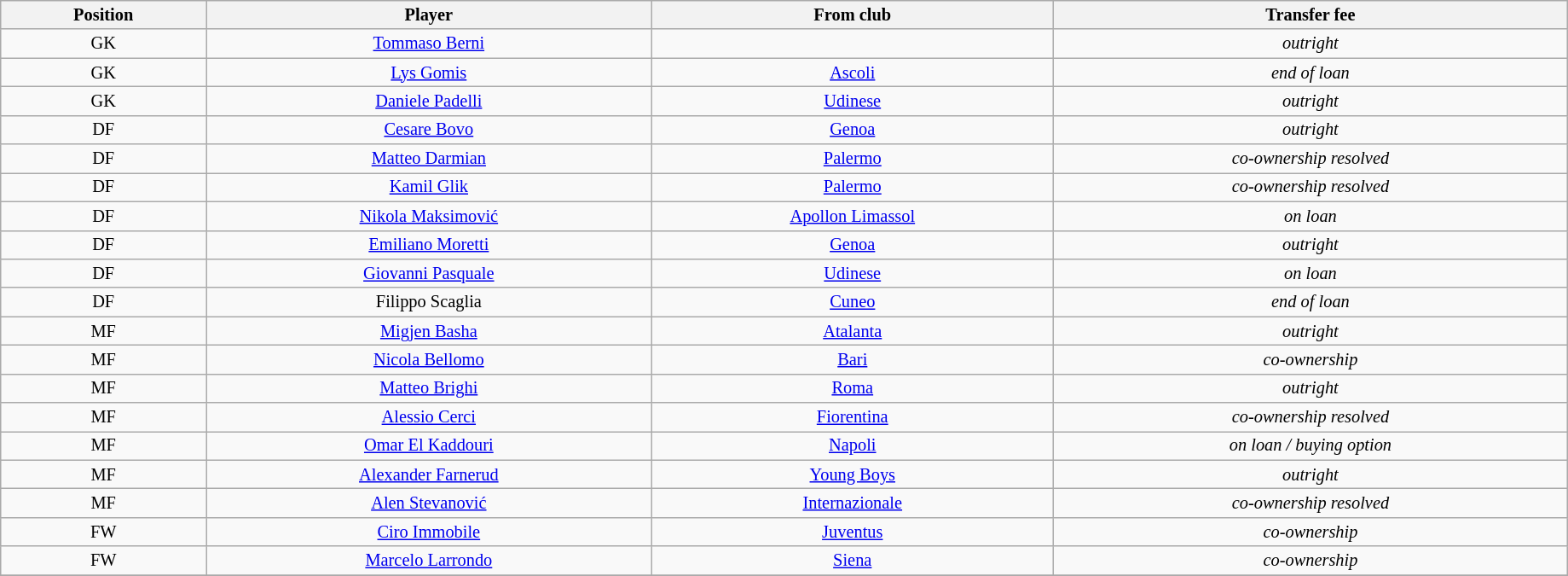<table class="wikitable sortable" style="width:97%; text-align:center; font-size:85%; text-align:centre;">
<tr>
<th>Position</th>
<th>Player</th>
<th>From club</th>
<th>Transfer fee</th>
</tr>
<tr>
<td>GK</td>
<td><a href='#'>Tommaso Berni</a></td>
<td></td>
<td><em>outright</em></td>
</tr>
<tr>
<td>GK</td>
<td><a href='#'>Lys Gomis</a></td>
<td><a href='#'>Ascoli</a></td>
<td><em>end of loan</em></td>
</tr>
<tr>
<td>GK</td>
<td><a href='#'>Daniele Padelli</a></td>
<td><a href='#'>Udinese</a></td>
<td><em>outright</em></td>
</tr>
<tr>
<td>DF</td>
<td><a href='#'>Cesare Bovo</a></td>
<td><a href='#'>Genoa</a></td>
<td><em>outright</em></td>
</tr>
<tr>
<td>DF</td>
<td><a href='#'>Matteo Darmian</a></td>
<td><a href='#'>Palermo</a></td>
<td><em>co-ownership resolved</em></td>
</tr>
<tr>
<td>DF</td>
<td><a href='#'>Kamil Glik</a></td>
<td><a href='#'>Palermo</a></td>
<td><em>co-ownership resolved</em></td>
</tr>
<tr>
<td>DF</td>
<td><a href='#'>Nikola Maksimović</a></td>
<td><a href='#'>Apollon Limassol</a></td>
<td><em>on loan</em></td>
</tr>
<tr>
<td>DF</td>
<td><a href='#'>Emiliano Moretti</a></td>
<td><a href='#'>Genoa</a></td>
<td><em>outright</em></td>
</tr>
<tr>
<td>DF</td>
<td><a href='#'>Giovanni Pasquale</a></td>
<td><a href='#'>Udinese</a></td>
<td><em>on loan</em></td>
</tr>
<tr>
<td>DF</td>
<td>Filippo Scaglia</td>
<td><a href='#'>Cuneo</a></td>
<td><em>end of loan</em></td>
</tr>
<tr>
<td>MF</td>
<td><a href='#'>Migjen Basha</a></td>
<td><a href='#'>Atalanta</a></td>
<td><em>outright</em></td>
</tr>
<tr>
<td>MF</td>
<td><a href='#'>Nicola Bellomo</a></td>
<td><a href='#'>Bari</a></td>
<td><em>co-ownership</em></td>
</tr>
<tr>
<td>MF</td>
<td><a href='#'>Matteo Brighi</a></td>
<td><a href='#'>Roma</a></td>
<td><em>outright</em></td>
</tr>
<tr>
<td>MF</td>
<td><a href='#'>Alessio Cerci</a></td>
<td><a href='#'>Fiorentina</a></td>
<td><em>co-ownership resolved</em></td>
</tr>
<tr>
<td>MF</td>
<td><a href='#'>Omar El Kaddouri</a></td>
<td><a href='#'>Napoli</a></td>
<td><em>on loan / buying option</em></td>
</tr>
<tr>
<td>MF</td>
<td><a href='#'>Alexander Farnerud</a></td>
<td><a href='#'>Young Boys</a></td>
<td><em>outright</em></td>
</tr>
<tr>
<td>MF</td>
<td><a href='#'>Alen Stevanović</a></td>
<td><a href='#'>Internazionale</a></td>
<td><em>co-ownership resolved</em></td>
</tr>
<tr>
<td>FW</td>
<td><a href='#'>Ciro Immobile</a></td>
<td><a href='#'>Juventus</a></td>
<td><em>co-ownership</em></td>
</tr>
<tr>
<td>FW</td>
<td><a href='#'>Marcelo Larrondo</a></td>
<td><a href='#'>Siena</a></td>
<td><em>co-ownership</em></td>
</tr>
<tr>
</tr>
</table>
